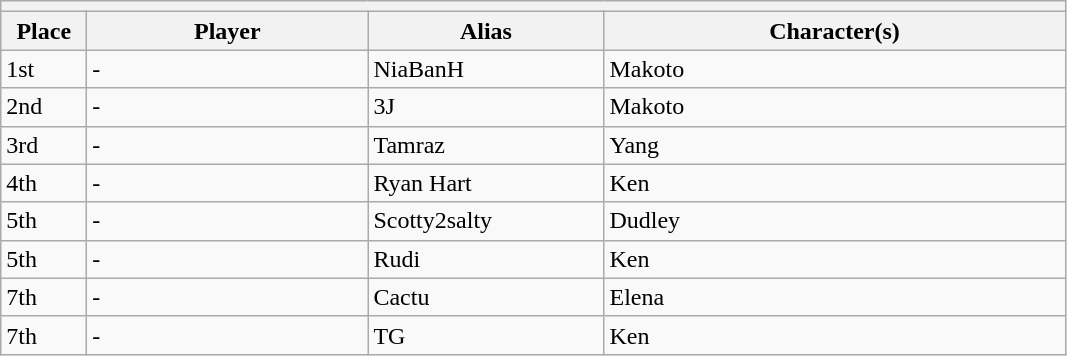<table class="wikitable">
<tr>
<th colspan="4"><em></em> <em></em></th>
</tr>
<tr>
<th style="width:50px;">Place</th>
<th style="width:180px;">Player</th>
<th style="width:150px;">Alias</th>
<th style="width:300px;">Character(s)</th>
</tr>
<tr>
<td>1st</td>
<td> -</td>
<td>NiaBanH</td>
<td>Makoto</td>
</tr>
<tr>
<td>2nd</td>
<td> -</td>
<td>3J</td>
<td>Makoto</td>
</tr>
<tr>
<td>3rd</td>
<td> -</td>
<td>Tamraz</td>
<td>Yang</td>
</tr>
<tr>
<td>4th</td>
<td> -</td>
<td>Ryan Hart</td>
<td>Ken</td>
</tr>
<tr>
<td>5th</td>
<td> -</td>
<td>Scotty2salty</td>
<td>Dudley</td>
</tr>
<tr>
<td>5th</td>
<td> -</td>
<td>Rudi</td>
<td>Ken</td>
</tr>
<tr>
<td>7th</td>
<td> -</td>
<td>Cactu</td>
<td>Elena</td>
</tr>
<tr>
<td>7th</td>
<td> -</td>
<td>TG</td>
<td>Ken</td>
</tr>
</table>
